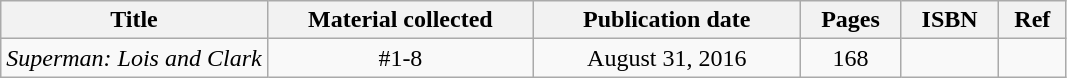<table class="wikitable" style="text-align:center;">
<tr>
<th width=25%>Title</th>
<th width=25%>Material collected</th>
<th width=25%>Publication date</th>
<th>Pages</th>
<th>ISBN</th>
<th>Ref</th>
</tr>
<tr>
<td><em>Superman: Lois and Clark</em></td>
<td>#1-8</td>
<td>August 31, 2016</td>
<td>168</td>
<td></td>
<td></td>
</tr>
</table>
